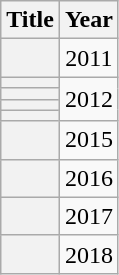<table class="wikitable" style="text-align: center">
<tr>
<th>Title</th>
<th>Year</th>
</tr>
<tr>
<th></th>
<td>2011</td>
</tr>
<tr>
<th></th>
<td rowspan="4">2012</td>
</tr>
<tr>
<th></th>
</tr>
<tr>
<th></th>
</tr>
<tr>
<th></th>
</tr>
<tr>
<th></th>
<td>2015</td>
</tr>
<tr>
<th></th>
<td>2016</td>
</tr>
<tr>
<th></th>
<td>2017</td>
</tr>
<tr>
<th></th>
<td>2018</td>
</tr>
</table>
